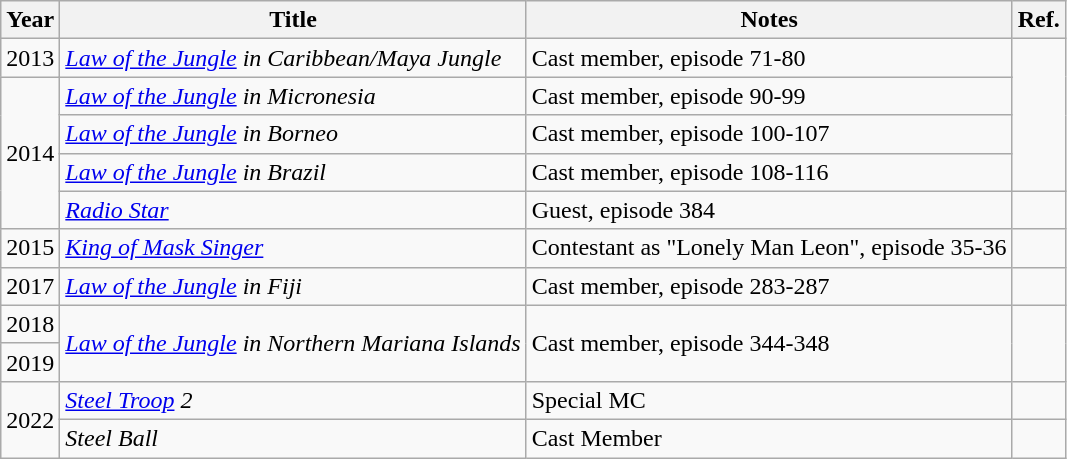<table class="wikitable sortable">
<tr>
<th>Year</th>
<th>Title</th>
<th>Notes</th>
<th>Ref.</th>
</tr>
<tr>
<td rowspan="2">2013</td>
<td><em><a href='#'>Law of the Jungle</a> in Caribbean/Maya Jungle</em></td>
<td>Cast member, episode 71-80</td>
<td rowspan="5"></td>
</tr>
<tr>
<td rowspan="2"><em><a href='#'>Law of the Jungle</a> in Micronesia</em></td>
<td rowspan="2">Cast member, episode 90-99</td>
</tr>
<tr>
<td rowspan="4">2014</td>
</tr>
<tr>
<td><em><a href='#'>Law of the Jungle</a> in Borneo</em></td>
<td>Cast member, episode 100-107</td>
</tr>
<tr>
<td><em><a href='#'>Law of the Jungle</a> in Brazil</em></td>
<td>Cast member, episode 108-116</td>
</tr>
<tr>
<td><a href='#'><em>Radio Star</em></a></td>
<td>Guest, episode 384</td>
<td></td>
</tr>
<tr>
<td>2015</td>
<td><em><a href='#'>King of Mask Singer</a></em></td>
<td>Contestant as "Lonely Man Leon", episode 35-36</td>
<td></td>
</tr>
<tr>
<td>2017</td>
<td><em><a href='#'>Law of the Jungle</a> in Fiji</em></td>
<td>Cast member, episode 283-287</td>
<td></td>
</tr>
<tr>
<td>2018</td>
<td rowspan="2"><em><a href='#'>Law of the Jungle</a> in Northern Mariana Islands</em></td>
<td rowspan="2">Cast member, episode 344-348</td>
<td rowspan="2"></td>
</tr>
<tr>
<td>2019</td>
</tr>
<tr>
<td rowspan=2>2022</td>
<td><em><a href='#'>Steel Troop</a> 2</em></td>
<td>Special MC</td>
<td></td>
</tr>
<tr>
<td><em>Steel Ball</em></td>
<td>Cast Member</td>
<td></td>
</tr>
</table>
